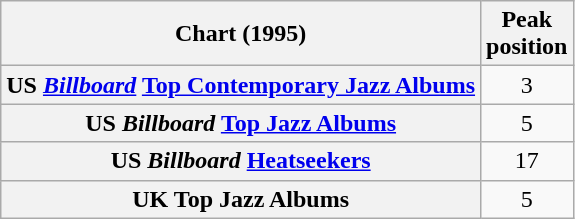<table class="wikitable plainrowheaders sortable" style="text-align:center;">
<tr>
<th>Chart  (1995)</th>
<th>Peak<br>position</th>
</tr>
<tr>
<th scope= "row">US <em><a href='#'>Billboard</a></em> <a href='#'>Top Contemporary Jazz Albums</a></th>
<td>3</td>
</tr>
<tr>
<th scope= "row">US <em>Billboard</em> <a href='#'>Top Jazz Albums</a></th>
<td>5</td>
</tr>
<tr>
<th scope= "row">US <em>Billboard</em> <a href='#'>Heatseekers</a></th>
<td>17</td>
</tr>
<tr>
<th scope= "row">UK Top Jazz Albums</th>
<td>5</td>
</tr>
</table>
